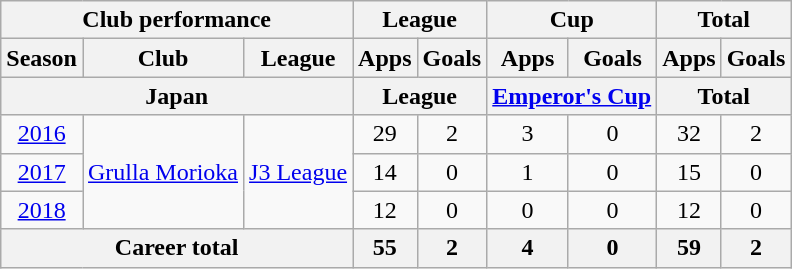<table class="wikitable" style="text-align:center">
<tr>
<th colspan=3>Club performance</th>
<th colspan=2>League</th>
<th colspan=2>Cup</th>
<th colspan=2>Total</th>
</tr>
<tr>
<th>Season</th>
<th>Club</th>
<th>League</th>
<th>Apps</th>
<th>Goals</th>
<th>Apps</th>
<th>Goals</th>
<th>Apps</th>
<th>Goals</th>
</tr>
<tr>
<th colspan=3>Japan</th>
<th colspan=2>League</th>
<th colspan=2><a href='#'>Emperor's Cup</a></th>
<th colspan=2>Total</th>
</tr>
<tr>
<td><a href='#'>2016</a></td>
<td rowspan="3"><a href='#'>Grulla Morioka</a></td>
<td rowspan="3"><a href='#'>J3 League</a></td>
<td>29</td>
<td>2</td>
<td>3</td>
<td>0</td>
<td>32</td>
<td>2</td>
</tr>
<tr>
<td><a href='#'>2017</a></td>
<td>14</td>
<td>0</td>
<td>1</td>
<td>0</td>
<td>15</td>
<td>0</td>
</tr>
<tr>
<td><a href='#'>2018</a></td>
<td>12</td>
<td>0</td>
<td>0</td>
<td>0</td>
<td>12</td>
<td>0</td>
</tr>
<tr>
<th colspan=3>Career total</th>
<th>55</th>
<th>2</th>
<th>4</th>
<th>0</th>
<th>59</th>
<th>2</th>
</tr>
</table>
